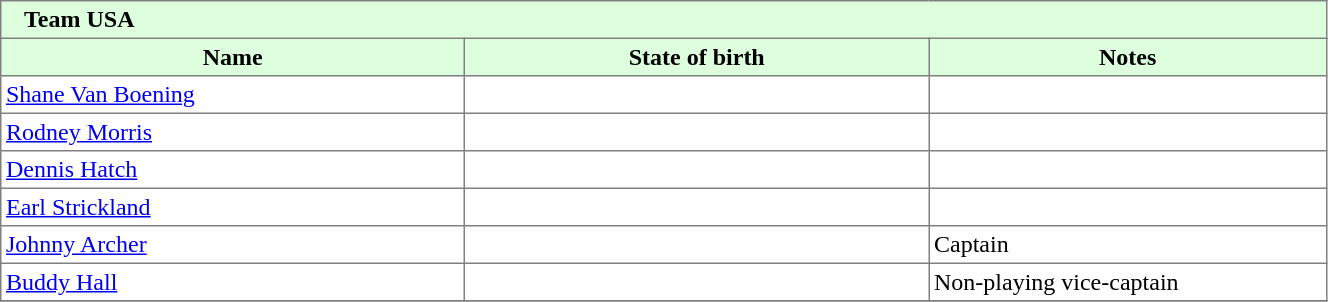<table border="1" cellpadding="3" width="70%" style="border-collapse: collapse;">
<tr bgcolor="#ddffdd">
<td colspan=3>   <strong>Team USA</strong></td>
</tr>
<tr bgcolor="#ddffdd">
<th width=35%>Name</th>
<th width=35%>State of birth</th>
<th width=30%%>Notes</th>
</tr>
<tr>
<td><a href='#'>Shane Van Boening</a></td>
<td></td>
<td></td>
</tr>
<tr>
<td><a href='#'>Rodney Morris</a></td>
<td></td>
<td></td>
</tr>
<tr>
<td><a href='#'>Dennis Hatch</a></td>
<td></td>
<td></td>
</tr>
<tr>
<td><a href='#'>Earl Strickland</a></td>
<td></td>
<td></td>
</tr>
<tr>
<td><a href='#'>Johnny Archer</a></td>
<td></td>
<td>Captain</td>
</tr>
<tr>
<td><a href='#'>Buddy Hall</a></td>
<td></td>
<td>Non-playing vice-captain</td>
</tr>
<tr>
</tr>
</table>
